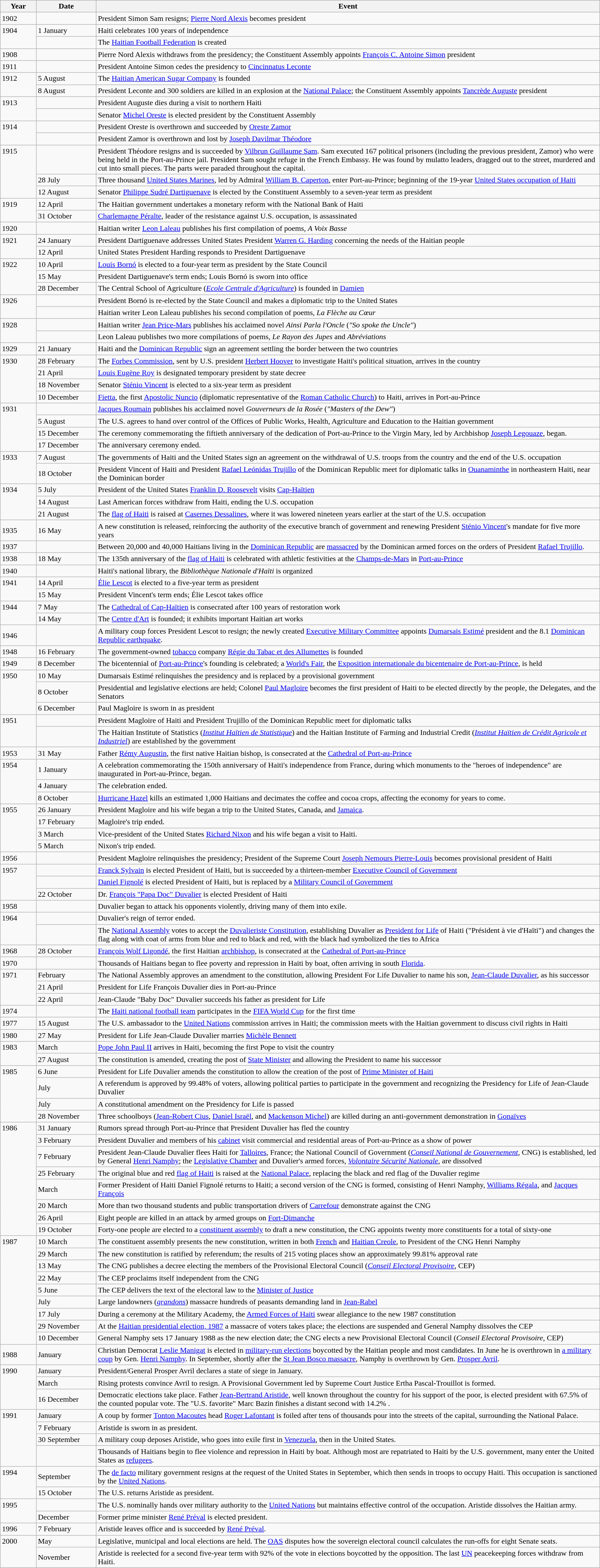<table class="wikitable" width="100%">
<tr>
<th style="width:6%">Year</th>
<th style="width:10%">Date</th>
<th>Event</th>
</tr>
<tr>
<td>1902</td>
<td></td>
<td>President Simon Sam resigns; <a href='#'>Pierre Nord Alexis</a> becomes president</td>
</tr>
<tr>
<td rowspan="2" valign="top">1904</td>
<td>1 January</td>
<td>Haiti celebrates 100 years of independence</td>
</tr>
<tr>
<td></td>
<td>The <a href='#'>Haitian Football Federation</a> is created</td>
</tr>
<tr>
<td>1908</td>
<td></td>
<td>Pierre Nord Alexis withdraws from the presidency; the Constituent Assembly appoints <a href='#'>François C. Antoine Simon</a> president</td>
</tr>
<tr>
<td>1911</td>
<td></td>
<td>President Antoine Simon cedes the presidency to <a href='#'>Cincinnatus Leconte</a></td>
</tr>
<tr>
<td rowspan="2" valign="top">1912</td>
<td>5 August</td>
<td>The <a href='#'>Haitian American Sugar Company</a> is founded</td>
</tr>
<tr>
<td>8 August</td>
<td>President Leconte and 300 soldiers are killed in an explosion at the <a href='#'>National Palace</a>; the Constituent Assembly appoints <a href='#'>Tancrède Auguste</a> president</td>
</tr>
<tr>
<td rowspan="2" valign="top">1913</td>
<td></td>
<td>President Auguste dies during a visit to northern Haiti</td>
</tr>
<tr>
<td></td>
<td>Senator <a href='#'>Michel Oreste</a> is elected president by the Constituent Assembly</td>
</tr>
<tr>
<td rowspan="2" valign="top">1914</td>
<td></td>
<td>President Oreste is overthrown and succeeded by <a href='#'>Oreste Zamor</a></td>
</tr>
<tr>
<td></td>
<td>President Zamor is overthrown and lost by <a href='#'>Joseph Davilmar Théodore</a></td>
</tr>
<tr>
<td rowspan="3" valign="top">1915</td>
<td></td>
<td>President Théodore resigns and is succeeded by <a href='#'>Vilbrun Guillaume Sam</a>. Sam executed 167 political prisoners (including the previous president, Zamor) who were being held in the Port-au-Prince jail. President Sam sought refuge in the French Embassy.  He was found by mulatto leaders, dragged out to the street, murdered and cut into small pieces.  The parts were paraded throughout the capital.</td>
</tr>
<tr>
<td>28 July</td>
<td>Three thousand <a href='#'>United States Marines</a>, led by Admiral <a href='#'>William B. Caperton</a>, enter Port-au-Prince; beginning of the 19-year <a href='#'>United States occupation of Haiti</a></td>
</tr>
<tr>
<td>12 August</td>
<td>Senator <a href='#'>Philippe Sudré Dartiguenave</a> is elected by the Constituent Assembly to a seven-year term as president</td>
</tr>
<tr>
<td rowspan="2" valign="top">1919</td>
<td>12 April</td>
<td>The Haitian government undertakes a monetary reform with the National Bank of Haiti</td>
</tr>
<tr>
<td>31 October</td>
<td><a href='#'>Charlemagne Péralte</a>, leader of the resistance against U.S. occupation, is assassinated</td>
</tr>
<tr>
<td>1920</td>
<td></td>
<td>Haitian writer <a href='#'>Leon Laleau</a> publishes his first compilation of poems, <em>A Voix Basse</em></td>
</tr>
<tr>
<td rowspan="2" valign="top">1921</td>
<td>24 January</td>
<td>President Dartiguenave addresses United States President <a href='#'>Warren G. Harding</a> concerning the needs of the Haitian people</td>
</tr>
<tr>
<td>12 April</td>
<td>United States President Harding responds to President Dartiguenave</td>
</tr>
<tr>
<td rowspan="3" valign="top">1922</td>
<td>10 April</td>
<td><a href='#'>Louis Bornó</a> is elected to a four-year term as president by the State Council</td>
</tr>
<tr>
<td>15 May</td>
<td>President Dartiguenave's term ends; Louis Bornó is sworn into office</td>
</tr>
<tr>
<td>28 December</td>
<td>The Central School of Agriculture (<em><a href='#'>Ecole Centrale d'Agriculture</a></em>) is founded in <a href='#'>Damien</a></td>
</tr>
<tr>
<td rowspan="2" valign="top">1926</td>
<td></td>
<td>President Bornó is re-elected by the State Council and makes a diplomatic trip to the United States</td>
</tr>
<tr>
<td></td>
<td>Haitian writer Leon Laleau publishes his second compilation of poems, <em>La Flèche au Cœur</em></td>
</tr>
<tr>
<td rowspan="2" valign="top">1928</td>
<td></td>
<td>Haitian writer <a href='#'>Jean Price-Mars</a> publishes his acclaimed novel <em>Ainsi Parla l'Oncle</em> (<em>"So spoke the Uncle"</em>)</td>
</tr>
<tr>
<td></td>
<td>Leon Laleau publishes two more compilations of poems, <em>Le Rayon des Jupes</em> and <em>Abréviations</em></td>
</tr>
<tr>
<td>1929</td>
<td>21 January</td>
<td>Haiti and the <a href='#'>Dominican Republic</a> sign an agreement settling the border between the two countries</td>
</tr>
<tr>
<td rowspan="4" valign="top">1930</td>
<td>28 February</td>
<td>The <a href='#'>Forbes Commission</a>, sent by U.S. president <a href='#'>Herbert Hoover</a> to investigate Haiti's political situation, arrives in the country</td>
</tr>
<tr>
<td>21 April</td>
<td><a href='#'>Louis Eugène Roy</a> is designated temporary president by state decree</td>
</tr>
<tr>
<td>18 November</td>
<td>Senator <a href='#'>Sténio Vincent</a> is elected to a six-year term as president</td>
</tr>
<tr>
<td>10 December</td>
<td><a href='#'>Fietta</a>, the first <a href='#'>Apostolic Nuncio</a> (diplomatic representative of the <a href='#'>Roman Catholic Church</a>) to Haiti, arrives in Port-au-Prince</td>
</tr>
<tr>
<td rowspan="4" valign="top">1931</td>
<td></td>
<td><a href='#'>Jacques Roumain</a> publishes his acclaimed novel <em>Gouverneurs de la Rosée</em> (<em>"Masters of the Dew"</em>)</td>
</tr>
<tr>
<td>5 August</td>
<td>The U.S. agrees to hand over control of the Offices of Public Works, Health, Agriculture and Education to the Haitian government</td>
</tr>
<tr>
<td>15 December</td>
<td>The ceremony commemorating the fiftieth anniversary of the dedication of Port-au-Prince to the Virgin Mary, led by Archbishop <a href='#'>Joseph Legouaze</a>, began.</td>
</tr>
<tr>
<td>17 December</td>
<td>The anniversary ceremony ended.</td>
</tr>
<tr>
<td rowspan="2" valign="top">1933</td>
<td>7 August</td>
<td>The governments of Haiti and the United States sign an agreement on the withdrawal of U.S. troops from the country and the end of the U.S. occupation</td>
</tr>
<tr>
<td>18 October</td>
<td>President Vincent of Haiti and President <a href='#'>Rafael Leónidas Trujillo</a> of the Dominican Republic meet for diplomatic talks in <a href='#'>Ouanaminthe</a> in northeastern Haiti, near the Dominican border</td>
</tr>
<tr>
<td rowspan="3" valign="top">1934</td>
<td>5 July</td>
<td>President of the United States <a href='#'>Franklin D. Roosevelt</a> visits <a href='#'>Cap-Haïtien</a></td>
</tr>
<tr>
<td>14 August</td>
<td>Last American forces withdraw from Haiti, ending the U.S. occupation</td>
</tr>
<tr>
<td>21 August</td>
<td>The <a href='#'>flag of Haiti</a> is raised at <a href='#'>Casernes Dessalines</a>, where it was lowered nineteen years earlier at the start of the U.S. occupation</td>
</tr>
<tr>
<td>1935</td>
<td>16 May</td>
<td>A new constitution is released, reinforcing the authority of the executive branch of government and renewing President <a href='#'>Sténio Vincent</a>'s mandate for five more years</td>
</tr>
<tr>
<td>1937</td>
<td></td>
<td>Between 20,000 and 40,000 Haitians living in the <a href='#'>Dominican Republic</a> are <a href='#'>massacred</a> by the Dominican armed forces on the orders of President <a href='#'>Rafael Trujillo</a>.</td>
</tr>
<tr>
<td>1938</td>
<td>18 May</td>
<td>The 135th anniversary of the <a href='#'>flag of Haiti</a> is celebrated with athletic festivities at the <a href='#'>Champs-de-Mars</a> in <a href='#'>Port-au-Prince</a></td>
</tr>
<tr>
<td>1940</td>
<td></td>
<td>Haiti's national library, the <em>Bibliothèque Nationale d'Haïti</em> is organized</td>
</tr>
<tr>
<td rowspan="2" valign="top">1941</td>
<td>14 April</td>
<td><a href='#'>Élie Lescot</a> is elected to a five-year term as president</td>
</tr>
<tr>
<td>15 May</td>
<td>President Vincent's term ends; Élie Lescot takes office</td>
</tr>
<tr>
<td rowspan="2" valign="top">1944</td>
<td>7 May</td>
<td>The <a href='#'>Cathedral of Cap-Haïtien</a> is consecrated after 100 years of restoration work</td>
</tr>
<tr>
<td>14 May</td>
<td>The <a href='#'>Centre d'Art</a> is founded; it exhibits important Haitian art works</td>
</tr>
<tr>
<td>1946</td>
<td></td>
<td>A military coup forces President Lescot to resign; the newly created <a href='#'>Executive Military Committee</a> appoints <a href='#'>Dumarsais Estimé</a> president and the 8.1  <a href='#'>Dominican Republic earthquake</a>.</td>
</tr>
<tr>
<td>1948</td>
<td>16 February</td>
<td>The government-owned <a href='#'>tobacco</a> company <a href='#'>Régie du Tabac et des Allumettes</a> is founded</td>
</tr>
<tr>
<td>1949</td>
<td>8 December</td>
<td>The bicentennial of <a href='#'>Port-au-Prince</a>'s founding is celebrated; a <a href='#'>World's Fair</a>, the <a href='#'>Exposition internationale du bicentenaire de Port-au-Prince</a>, is held</td>
</tr>
<tr>
<td rowspan="3" valign="top">1950</td>
<td>10 May</td>
<td>Dumarsais Estimé relinquishes the presidency and is replaced by a provisional government</td>
</tr>
<tr>
<td>8 October</td>
<td>Presidential and legislative elections are held; Colonel <a href='#'>Paul Magloire</a> becomes the first president of Haiti to be elected directly by the people, the Delegates, and the Senators</td>
</tr>
<tr>
<td>6 December</td>
<td>Paul Magloire is sworn in as president</td>
</tr>
<tr>
<td rowspan="2" valign="top">1951</td>
<td></td>
<td>President Magloire of Haiti and President Trujillo of the Dominican Republic meet for diplomatic talks</td>
</tr>
<tr>
<td></td>
<td>The Haitian Institute of Statistics (<em><a href='#'>Institut Haïtien de Statistique</a></em>) and the Haitian Institute of Farming and Industrial Credit (<em><a href='#'>Institut Haïtien de Crédit Agricole et Industriel</a></em>) are established by the government</td>
</tr>
<tr>
<td>1953</td>
<td>31 May</td>
<td>Father <a href='#'>Rémy Augustin</a>, the first native Haitian bishop, is consecrated at the <a href='#'>Cathedral of Port-au-Prince</a></td>
</tr>
<tr>
<td rowspan="3" valign="top">1954</td>
<td>1 January</td>
<td>A celebration commemorating the 150th anniversary of Haiti's independence from France, during which monuments to the "heroes of independence" are inaugurated in Port-au-Prince, began.</td>
</tr>
<tr>
<td>4 January</td>
<td>The celebration ended.</td>
</tr>
<tr>
<td>8 October</td>
<td><a href='#'>Hurricane Hazel</a> kills an estimated 1,000 Haitians and decimates the coffee and cocoa crops, affecting the economy for years to come.</td>
</tr>
<tr>
<td rowspan="4" valign="top">1955</td>
<td>26 January</td>
<td>President Magloire and his wife began a trip to the United States, Canada, and <a href='#'>Jamaica</a>.</td>
</tr>
<tr>
<td>17 February</td>
<td>Magloire's trip ended.</td>
</tr>
<tr>
<td>3 March</td>
<td>Vice-president of the United States <a href='#'>Richard Nixon</a> and his wife began a visit to Haiti.</td>
</tr>
<tr>
<td>5 March</td>
<td>Nixon's trip ended.</td>
</tr>
<tr>
<td>1956</td>
<td></td>
<td>President Magloire relinquishes the presidency; President of the Supreme Court <a href='#'>Joseph Nemours Pierre-Louis</a> becomes provisional president of Haiti</td>
</tr>
<tr>
<td rowspan="3" valign="top">1957</td>
<td></td>
<td><a href='#'>Franck Sylvain</a> is elected President of Haiti, but is succeeded by a thirteen-member <a href='#'>Executive Council of Government</a></td>
</tr>
<tr>
<td></td>
<td><a href='#'>Daniel Fignolé</a> is elected President of Haiti, but is replaced by a <a href='#'>Military Council of Government</a></td>
</tr>
<tr>
<td>22 October</td>
<td>Dr. <a href='#'>François "Papa Doc" Duvalier</a> is elected President of Haiti</td>
</tr>
<tr>
<td>1958</td>
<td></td>
<td>Duvalier began to attack his opponents violently, driving many of them into exile.</td>
</tr>
<tr>
<td rowspan="2" valign="top">1964</td>
<td></td>
<td>Duvalier's reign of terror ended.</td>
</tr>
<tr>
<td></td>
<td>The <a href='#'>National Assembly</a> votes to accept the <a href='#'>Duvalieriste Constitution</a>, establishing Duvalier as <a href='#'>President for Life</a> of Haiti ("Président à vie d'Haïti") and changes the flag along with coat of arms from blue and red to black and red, with the black had symbolized the ties to Africa</td>
</tr>
<tr>
<td>1968</td>
<td>28 October</td>
<td><a href='#'>François Wolf Ligondé</a>, the first Haitian <a href='#'>archbishop</a>, is consecrated at the <a href='#'>Cathedral of Port-au-Prince</a></td>
</tr>
<tr>
<td>1970</td>
<td></td>
<td>Thousands of Haitians began to flee poverty and repression in Haiti by boat, often arriving in south <a href='#'>Florida</a>.</td>
</tr>
<tr>
<td rowspan="3" valign="top">1971</td>
<td>February</td>
<td>The National Assembly approves an amendment to the constitution, allowing President For Life Duvalier to name his son, <a href='#'>Jean-Claude Duvalier</a>, as his successor</td>
</tr>
<tr>
<td>21 April</td>
<td>President for Life François Duvalier dies in Port-au-Prince</td>
</tr>
<tr>
<td>22 April</td>
<td>Jean-Claude "Baby Doc" Duvalier succeeds his father as president for Life</td>
</tr>
<tr>
<td>1974</td>
<td></td>
<td>The <a href='#'>Haiti national football team</a> participates in the <a href='#'>FIFA World Cup</a> for the first time</td>
</tr>
<tr>
<td>1977</td>
<td>15 August</td>
<td>The U.S. ambassador to the <a href='#'>United Nations</a> commission arrives in Haiti; the commission meets with the Haitian government to discuss civil rights in Haiti</td>
</tr>
<tr>
<td>1980</td>
<td>27 May</td>
<td>President for Life Jean-Claude Duvalier marries <a href='#'>Michèle Bennett</a></td>
</tr>
<tr>
<td rowspan="2" valign="top">1983</td>
<td>March</td>
<td><a href='#'>Pope John Paul II</a> arrives in Haiti, becoming the first Pope to visit the country</td>
</tr>
<tr>
<td>27 August</td>
<td>The constitution is amended, creating the post of <a href='#'>State Minister</a> and allowing the President to name his successor</td>
</tr>
<tr>
<td rowspan="4" valign="top">1985</td>
<td>6 June</td>
<td>President for Life Duvalier amends the constitution to allow the creation of the post of <a href='#'>Prime Minister of Haiti</a></td>
</tr>
<tr>
<td>July</td>
<td>A referendum is approved by 99.48% of voters, allowing political parties to participate in the government and recognizing the Presidency for Life of Jean-Claude Duvalier</td>
</tr>
<tr>
<td>July</td>
<td>A constitutional amendment on the Presidency for Life is passed</td>
</tr>
<tr>
<td>28 November</td>
<td>Three schoolboys (<a href='#'>Jean-Robert Cius</a>, <a href='#'>Daniel Israël</a>, and <a href='#'>Mackenson Michel</a>) are killed during an anti-government demonstration in <a href='#'>Gonaïves</a></td>
</tr>
<tr>
<td rowspan="8" valign="top">1986</td>
<td>31 January</td>
<td>Rumors spread through Port-au-Prince that President Duvalier has fled the country</td>
</tr>
<tr>
<td>3 February</td>
<td>President Duvalier and members of his <a href='#'>cabinet</a> visit commercial and residential areas of Port-au-Prince as a show of power</td>
</tr>
<tr>
<td>7 February</td>
<td>President Jean-Claude Duvalier flees Haiti for <a href='#'>Talloires</a>, France; the National Council of Government (<em><a href='#'>Conseil National de Gouvernement</a></em>, CNG) is established, led by General <a href='#'>Henri Namphy</a>; the <a href='#'>Legislative Chamber</a> and Duvalier's armed forces, <em><a href='#'>Volontaire Sécurité Nationale</a></em>, are dissolved</td>
</tr>
<tr>
<td>25 February</td>
<td>The original blue and red <a href='#'>flag of Haiti</a> is raised at the <a href='#'>National Palace</a>, replacing the black and red flag of the Duvalier regime</td>
</tr>
<tr>
<td>March</td>
<td>Former President of Haiti Daniel Fignolé returns to Haiti; a second version of the CNG is formed, consisting of Henri Namphy, <a href='#'>Williams Régala</a>, and <a href='#'>Jacques François</a></td>
</tr>
<tr>
<td>20 March</td>
<td>More than two thousand students and public transportation drivers of <a href='#'>Carrefour</a> demonstrate against the CNG</td>
</tr>
<tr>
<td>26 April</td>
<td>Eight people are killed in an attack by armed groups on <a href='#'>Fort-Dimanche</a></td>
</tr>
<tr>
<td>19 October</td>
<td>Forty-one people are elected to a <a href='#'>constituent assembly</a> to draft a new constitution, the CNG appoints twenty more constituents for a total of sixty-one</td>
</tr>
<tr>
<td rowspan="9" valign="top">1987</td>
<td>10 March</td>
<td>The constituent assembly presents the new constitution, written in both <a href='#'>French</a> and <a href='#'>Haitian Creole</a>, to President of the CNG Henri Namphy</td>
</tr>
<tr>
<td>29 March</td>
<td>The new constitution is ratified by referendum; the results of 215 voting places show an approximately 99.81% approval rate</td>
</tr>
<tr>
<td>13 May</td>
<td>The CNG publishes a decree electing the members of the Provisional Electoral Council (<em><a href='#'>Conseil Electoral Provisoire</a></em>, CEP)</td>
</tr>
<tr>
<td>22 May</td>
<td>The CEP proclaims itself independent from the CNG</td>
</tr>
<tr>
<td>5 June</td>
<td>The CEP delivers the text of the electoral law to the <a href='#'>Minister of Justice</a></td>
</tr>
<tr>
<td>July</td>
<td>Large landowners (<em><a href='#'>grandons</a></em>) massacre hundreds of peasants demanding land in <a href='#'>Jean-Rabel</a></td>
</tr>
<tr>
<td>17 July</td>
<td>During a ceremony at the Military Academy, the <a href='#'>Armed Forces of Haiti</a> swear allegiance to the new 1987 constitution</td>
</tr>
<tr>
<td>29 November</td>
<td>At the <a href='#'>Haitian presidential election, 1987</a> a massacre of voters takes place; the elections are suspended and General Namphy dissolves the CEP</td>
</tr>
<tr>
<td>10 December</td>
<td>General Namphy sets 17 January 1988 as the new election date; the CNG elects a new Provisional Electoral Council (<em>Conseil Electoral Provisoire</em>, CEP)</td>
</tr>
<tr>
<td>1988</td>
<td>January</td>
<td>Christian Democrat <a href='#'>Leslie Manigat</a> is elected in <a href='#'>military-run elections</a> boycotted by the Haitian people and most candidates. In June he is overthrown in <a href='#'>a military coup</a> by Gen. <a href='#'>Henri Namphy</a>. In September, shortly after the <a href='#'>St Jean Bosco massacre</a>, Namphy is overthrown by Gen. <a href='#'>Prosper Avril</a>.</td>
</tr>
<tr>
<td rowspan="3" valign="top">1990</td>
<td>January</td>
<td>President/General Prosper Avril declares a state of siege in January.</td>
</tr>
<tr>
<td>March</td>
<td>Rising protests convince Avril to resign. A Provisional Government led by Supreme Court Justice Ertha Pascal-Trouillot is formed.</td>
</tr>
<tr>
<td>16 December</td>
<td>Democratic elections take place. Father <a href='#'>Jean-Bertrand Aristide</a>, well known throughout the country for his support of the poor, is elected president with 67.5% of the counted popular vote. The "U.S. favorite" Marc Bazin finishes a distant second with 14.2% .</td>
</tr>
<tr>
<td rowspan="4" valign="top">1991</td>
<td>January</td>
<td>A coup by former <a href='#'>Tonton Macoutes</a> head <a href='#'>Roger Lafontant</a> is foiled after tens of thousands pour into the streets of the capital, surrounding the National Palace.</td>
</tr>
<tr>
<td>7 February</td>
<td>Aristide is sworn in as president.</td>
</tr>
<tr>
<td>30 September</td>
<td>A military coup deposes Aristide, who goes into exile first in <a href='#'>Venezuela</a>, then in the United States.</td>
</tr>
<tr>
<td></td>
<td>Thousands of Haitians begin to flee violence and repression in Haiti by boat. Although most are repatriated to Haiti by the U.S. government, many enter the United States as <a href='#'>refugees</a>.</td>
</tr>
<tr>
<td rowspan="2" valign="top">1994</td>
<td>September</td>
<td>The <a href='#'>de facto</a> military government resigns at the request of the United States in September, which then sends in troops to occupy Haiti. This occupation is sanctioned by the <a href='#'>United Nations</a>.</td>
</tr>
<tr>
<td>15 October</td>
<td>The U.S. returns Aristide as president.</td>
</tr>
<tr>
<td rowspan="2" valign="top">1995</td>
<td></td>
<td>The U.S. nominally hands over military authority to the <a href='#'>United Nations</a> but maintains effective control of the occupation. Aristide dissolves the Haitian army.</td>
</tr>
<tr>
<td>December</td>
<td>Former prime minister <a href='#'>René Préval</a> is elected president.</td>
</tr>
<tr>
<td>1996</td>
<td>7 February</td>
<td>Aristide leaves office and is succeeded by <a href='#'>René Préval</a>.</td>
</tr>
<tr>
<td rowspan="2" valign="top">2000</td>
<td>May</td>
<td>Legislative, municipal and local elections are held. The <a href='#'>OAS</a> disputes how the sovereign electoral council calculates the run-offs for eight Senate seats.</td>
</tr>
<tr>
<td>November</td>
<td>Aristide is reelected for a second five-year term with 92% of the vote in elections boycotted by the opposition. The last <a href='#'>UN</a> peacekeeping forces withdraw from Haiti.</td>
</tr>
</table>
